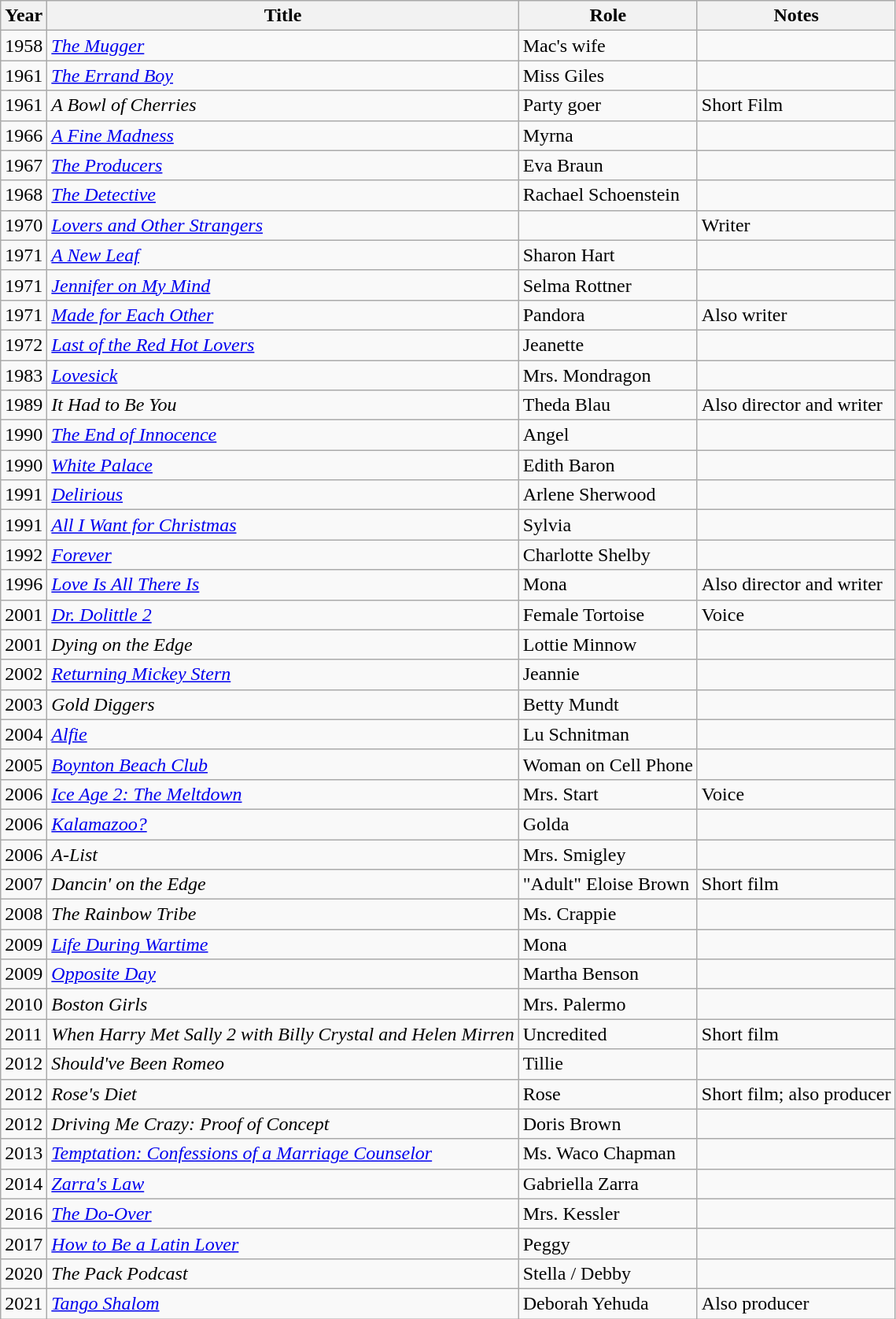<table class="wikitable">
<tr>
<th>Year</th>
<th>Title</th>
<th>Role</th>
<th>Notes</th>
</tr>
<tr>
<td>1958</td>
<td><em><a href='#'>The Mugger</a></em></td>
<td>Mac's wife</td>
<td></td>
</tr>
<tr>
<td>1961</td>
<td><em><a href='#'>The Errand Boy</a></em></td>
<td>Miss Giles</td>
<td></td>
</tr>
<tr>
<td>1961</td>
<td><em>A Bowl of Cherries</em></td>
<td>Party goer</td>
<td>Short Film</td>
</tr>
<tr>
<td>1966</td>
<td><em><a href='#'>A Fine Madness</a></em></td>
<td>Myrna</td>
<td></td>
</tr>
<tr>
<td>1967</td>
<td><em><a href='#'>The Producers</a></em></td>
<td>Eva Braun</td>
<td></td>
</tr>
<tr>
<td>1968</td>
<td><em><a href='#'>The Detective</a></em></td>
<td>Rachael Schoenstein</td>
<td></td>
</tr>
<tr>
<td>1970</td>
<td><em><a href='#'>Lovers and Other Strangers</a></em></td>
<td></td>
<td>Writer</td>
</tr>
<tr>
<td>1971</td>
<td><em><a href='#'>A New Leaf</a></em></td>
<td>Sharon Hart</td>
<td></td>
</tr>
<tr>
<td>1971</td>
<td><em><a href='#'>Jennifer on My Mind</a></em></td>
<td>Selma Rottner</td>
<td></td>
</tr>
<tr>
<td>1971</td>
<td><em><a href='#'>Made for Each Other</a></em></td>
<td>Pandora</td>
<td>Also writer</td>
</tr>
<tr>
<td>1972</td>
<td><em><a href='#'>Last of the Red Hot Lovers</a></em></td>
<td>Jeanette</td>
<td></td>
</tr>
<tr>
<td>1983</td>
<td><em><a href='#'>Lovesick</a></em></td>
<td>Mrs. Mondragon</td>
<td></td>
</tr>
<tr>
<td>1989</td>
<td><em>It Had to Be You</em></td>
<td>Theda Blau</td>
<td>Also director and writer</td>
</tr>
<tr>
<td>1990</td>
<td><em><a href='#'>The End of Innocence</a></em></td>
<td>Angel</td>
<td></td>
</tr>
<tr>
<td>1990</td>
<td><em><a href='#'>White Palace</a></em></td>
<td>Edith Baron</td>
<td></td>
</tr>
<tr>
<td>1991</td>
<td><em><a href='#'>Delirious</a></em></td>
<td>Arlene Sherwood</td>
<td></td>
</tr>
<tr>
<td>1991</td>
<td><em><a href='#'>All I Want for Christmas</a></em></td>
<td>Sylvia</td>
<td></td>
</tr>
<tr>
<td>1992</td>
<td><em><a href='#'>Forever</a></em></td>
<td>Charlotte Shelby</td>
<td></td>
</tr>
<tr>
<td>1996</td>
<td><em><a href='#'>Love Is All There Is</a></em></td>
<td>Mona</td>
<td>Also director and writer</td>
</tr>
<tr>
<td>2001</td>
<td><em><a href='#'>Dr. Dolittle 2</a></em></td>
<td>Female Tortoise</td>
<td>Voice</td>
</tr>
<tr>
<td>2001</td>
<td><em>Dying on the Edge</em></td>
<td>Lottie Minnow</td>
<td></td>
</tr>
<tr>
<td>2002</td>
<td><em><a href='#'>Returning Mickey Stern</a></em></td>
<td>Jeannie</td>
<td></td>
</tr>
<tr>
<td>2003</td>
<td><em>Gold Diggers</em></td>
<td>Betty Mundt</td>
<td></td>
</tr>
<tr>
<td>2004</td>
<td><em><a href='#'>Alfie</a></em></td>
<td>Lu Schnitman</td>
<td></td>
</tr>
<tr>
<td>2005</td>
<td><em><a href='#'>Boynton Beach Club</a></em></td>
<td>Woman on Cell Phone</td>
<td></td>
</tr>
<tr>
<td>2006</td>
<td><em><a href='#'>Ice Age 2: The Meltdown</a></em></td>
<td>Mrs. Start</td>
<td>Voice</td>
</tr>
<tr>
<td>2006</td>
<td><em><a href='#'>Kalamazoo?</a></em></td>
<td>Golda</td>
<td></td>
</tr>
<tr>
<td>2006</td>
<td><em>A-List</em></td>
<td>Mrs. Smigley</td>
<td></td>
</tr>
<tr>
<td>2007</td>
<td><em>Dancin' on the Edge</em></td>
<td>"Adult" Eloise Brown</td>
<td>Short film</td>
</tr>
<tr>
<td>2008</td>
<td><em>The Rainbow Tribe</em></td>
<td>Ms. Crappie</td>
<td></td>
</tr>
<tr>
<td>2009</td>
<td><em><a href='#'>Life During Wartime</a></em></td>
<td>Mona</td>
<td></td>
</tr>
<tr>
<td>2009</td>
<td><em><a href='#'>Opposite Day</a></em></td>
<td>Martha Benson</td>
<td></td>
</tr>
<tr>
<td>2010</td>
<td><em>Boston Girls</em></td>
<td>Mrs. Palermo</td>
<td></td>
</tr>
<tr>
<td>2011</td>
<td><em>When Harry Met Sally 2 with Billy Crystal and Helen Mirren</em></td>
<td>Uncredited</td>
<td>Short film</td>
</tr>
<tr>
<td>2012</td>
<td><em>Should've Been Romeo</em></td>
<td>Tillie</td>
<td></td>
</tr>
<tr>
<td>2012</td>
<td><em>Rose's Diet</em></td>
<td>Rose</td>
<td>Short film; also producer</td>
</tr>
<tr>
<td>2012</td>
<td><em>Driving Me Crazy: Proof of Concept</em></td>
<td>Doris Brown</td>
<td></td>
</tr>
<tr>
<td>2013</td>
<td><em><a href='#'>Temptation: Confessions of a Marriage Counselor</a></em></td>
<td>Ms. Waco Chapman</td>
<td></td>
</tr>
<tr>
<td>2014</td>
<td><em><a href='#'>Zarra's Law</a></em></td>
<td>Gabriella Zarra</td>
<td></td>
</tr>
<tr>
<td>2016</td>
<td><em><a href='#'>The Do-Over</a></em></td>
<td>Mrs. Kessler</td>
<td></td>
</tr>
<tr>
<td>2017</td>
<td><em><a href='#'>How to Be a Latin Lover</a></em></td>
<td>Peggy</td>
<td></td>
</tr>
<tr>
<td>2020</td>
<td><em>The Pack Podcast</em></td>
<td>Stella / Debby</td>
<td></td>
</tr>
<tr>
<td>2021</td>
<td><em><a href='#'>Tango Shalom</a></em></td>
<td>Deborah Yehuda</td>
<td>Also producer</td>
</tr>
</table>
